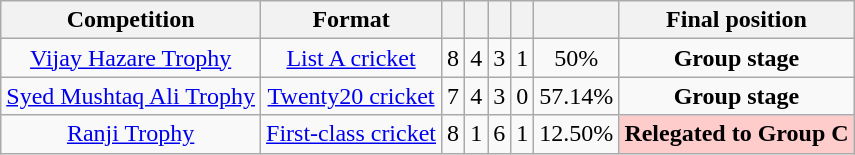<table class="wikitable sortable" style="text-align: center;">
<tr>
<th class="unsortable">Competition</th>
<th>Format</th>
<th></th>
<th></th>
<th></th>
<th></th>
<th></th>
<th>Final position</th>
</tr>
<tr>
<td><a href='#'>Vijay Hazare Trophy</a></td>
<td><a href='#'>List A cricket</a></td>
<td>8</td>
<td>4</td>
<td>3</td>
<td>1</td>
<td>50%</td>
<td><strong>Group stage</strong></td>
</tr>
<tr>
<td><a href='#'>Syed Mushtaq Ali Trophy</a></td>
<td><a href='#'>Twenty20 cricket</a></td>
<td>7</td>
<td>4</td>
<td>3</td>
<td>0</td>
<td>57.14%</td>
<td><strong>Group stage</strong></td>
</tr>
<tr>
<td><a href='#'>Ranji Trophy</a></td>
<td><a href='#'>First-class cricket</a></td>
<td>8</td>
<td>1</td>
<td>6</td>
<td>1</td>
<td>12.50%</td>
<td style="background:#FFCCCC;"><strong>Relegated to Group C</strong></td>
</tr>
</table>
